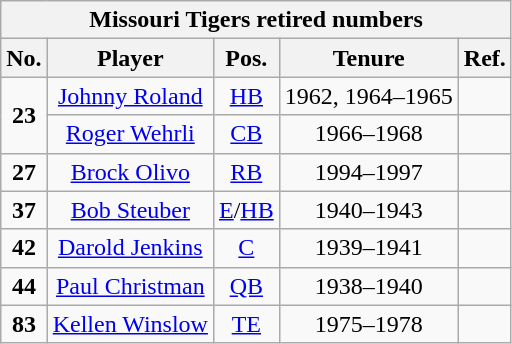<table class="wikitable" style="text-align:center">
<tr>
<th colspan=6 style =><strong>Missouri Tigers retired numbers</strong></th>
</tr>
<tr>
<th style = >No.</th>
<th style = >Player</th>
<th style = >Pos.</th>
<th style = >Tenure</th>
<th style = >Ref.</th>
</tr>
<tr>
<td rowspan=2><strong>23</strong></td>
<td><a href='#'>Johnny Roland</a></td>
<td><a href='#'>HB</a></td>
<td>1962, 1964–1965</td>
<td></td>
</tr>
<tr>
<td><a href='#'>Roger Wehrli</a></td>
<td><a href='#'>CB</a></td>
<td>1966–1968</td>
<td></td>
</tr>
<tr>
<td><strong>27</strong></td>
<td><a href='#'>Brock Olivo</a></td>
<td><a href='#'>RB</a></td>
<td>1994–1997</td>
<td></td>
</tr>
<tr>
<td><strong>37</strong></td>
<td><a href='#'>Bob Steuber</a></td>
<td><a href='#'>E</a>/<a href='#'>HB</a></td>
<td>1940–1943</td>
<td></td>
</tr>
<tr>
<td><strong>42</strong></td>
<td><a href='#'>Darold Jenkins</a></td>
<td><a href='#'>C</a></td>
<td>1939–1941</td>
<td></td>
</tr>
<tr>
<td><strong>44</strong></td>
<td><a href='#'>Paul Christman</a></td>
<td><a href='#'>QB</a></td>
<td>1938–1940</td>
<td></td>
</tr>
<tr>
<td><strong>83</strong></td>
<td><a href='#'>Kellen Winslow</a></td>
<td><a href='#'>TE</a></td>
<td>1975–1978</td>
<td></td>
</tr>
</table>
